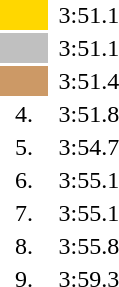<table style="text-align:center">
<tr>
<td width=30 bgcolor=gold></td>
<td align=left></td>
<td>3:51.1</td>
</tr>
<tr>
<td bgcolor=silver></td>
<td align=left></td>
<td>3:51.1</td>
</tr>
<tr>
<td bgcolor=cc9966></td>
<td align=left></td>
<td>3:51.4</td>
</tr>
<tr>
<td>4.</td>
<td align=left></td>
<td>3:51.8</td>
</tr>
<tr>
<td>5.</td>
<td align=left></td>
<td>3:54.7</td>
</tr>
<tr>
<td>6.</td>
<td align=left></td>
<td>3:55.1</td>
</tr>
<tr>
<td>7.</td>
<td align=left></td>
<td>3:55.1</td>
</tr>
<tr>
<td>8.</td>
<td align=left></td>
<td>3:55.8</td>
</tr>
<tr>
<td>9.</td>
<td align=left></td>
<td>3:59.3</td>
</tr>
</table>
